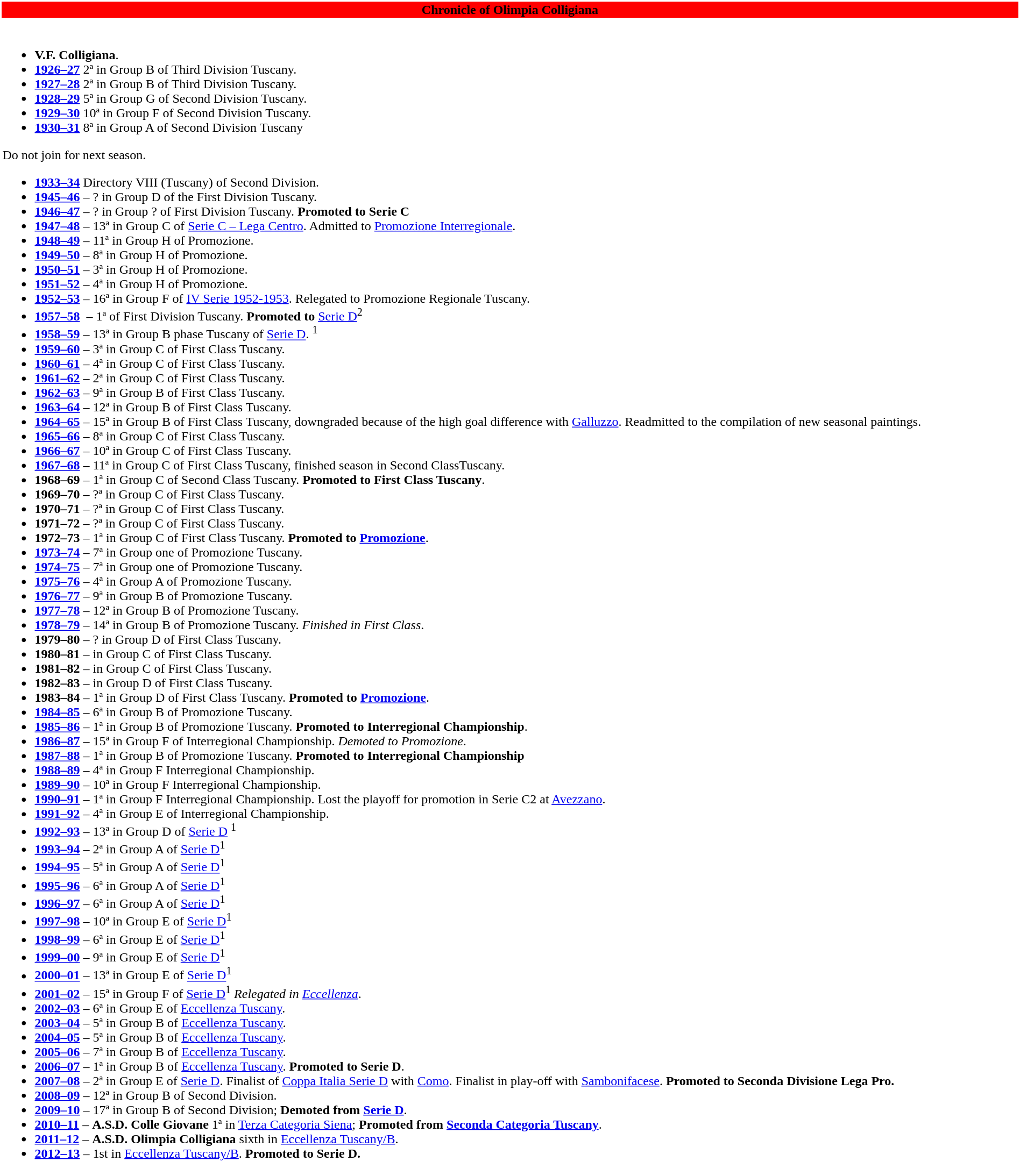<table class="toccolours" style="margin: 0.5em auto; width: 100%; background:#FFFFFF; text-align: left;">
<tr>
<th colspan="2" align=center bgcolor="red"><span> Chronicle of Olimpia Colligiana</span></th>
</tr>
<tr>
<td><br><ul><li><strong>V.F. Colligiana</strong>.</li><li><strong><a href='#'>1926–27</a></strong> 2ª in Group B of Third Division Tuscany.</li><li><strong><a href='#'>1927–28</a></strong> 2ª in Group B of Third Division Tuscany.</li><li><strong><a href='#'>1928–29</a></strong> 5ª in Group G of Second Division Tuscany.</li><li><strong><a href='#'>1929–30</a></strong> 10ª in Group F of Second Division Tuscany.</li><li><strong><a href='#'>1930–31</a></strong> 8ª in Group A of Second Division Tuscany</li></ul>Do not join for next season.<ul><li><strong><a href='#'>1933–34</a></strong> Directory VIII (Tuscany) of Second Division.</li><li><strong><a href='#'>1945–46</a></strong> –   ? in Group D of the First Division Tuscany.</li><li><strong><a href='#'>1946–47</a></strong> –   ? in Group ? of First Division Tuscany. <strong>Promoted to Serie C</strong></li><li><strong><a href='#'>1947–48</a></strong> – 13ª in Group C of <a href='#'>Serie C – Lega Centro</a>. Admitted to <a href='#'>Promozione Interregionale</a>.</li><li><strong><a href='#'>1948–49</a></strong> – 11ª in Group H of Promozione.</li><li><strong><a href='#'>1949–50</a></strong> – 8ª in Group H of Promozione.</li><li><strong><a href='#'>1950–51</a></strong> – 3ª in Group H of Promozione.</li><li><strong><a href='#'>1951–52</a></strong> – 4ª in Group H of Promozione.</li><li><strong><a href='#'>1952–53</a></strong> – 16ª in Group F of <a href='#'>IV Serie 1952-1953</a>. Relegated to Promozione Regionale Tuscany.</li><li><strong><a href='#'>1957–58</a> </strong> – 1ª of First Division Tuscany. <strong>Promoted to</strong> <a href='#'>Serie D</a><sup>2</sup></li><li><strong><a href='#'>1958–59</a></strong> – 13ª in Group B phase Tuscany of <a href='#'>Serie D</a>. <sup>1</sup></li><li><strong><a href='#'>1959–60</a></strong> – 3ª in Group C of First Class Tuscany.</li><li><strong><a href='#'>1960–61</a></strong> – 4ª in Group C of First Class Tuscany.</li><li><strong><a href='#'>1961–62</a></strong> – 2ª in Group C of First Class Tuscany.</li><li><strong><a href='#'>1962–63</a></strong> – 9ª in Group B of First Class Tuscany.</li><li><strong><a href='#'>1963–64</a></strong> – 12ª in Group B of First Class Tuscany.</li><li><strong><a href='#'>1964–65</a></strong> – 15ª in Group B of First Class Tuscany, downgraded because of the high goal difference with <a href='#'>Galluzzo</a>. Readmitted to the compilation of new seasonal paintings.</li><li><strong><a href='#'>1965–66</a></strong> – 8ª in Group C of First Class Tuscany.</li><li><strong><a href='#'>1966–67</a></strong> – 10ª in Group C of First Class Tuscany.</li><li><strong><a href='#'>1967–68</a></strong> – 11ª in Group C of First Class Tuscany, finished season in Second ClassTuscany.</li><li><strong>1968–69</strong> – 1ª in Group C of Second Class Tuscany. <strong>Promoted to First Class Tuscany</strong>.</li><li><strong>1969–70</strong> – ?ª in Group C of First Class Tuscany.</li><li><strong>1970–71</strong> – ?ª in Group C of First Class Tuscany.</li><li><strong>1971–72</strong> – ?ª in Group C of First Class Tuscany.</li><li><strong>1972–73</strong> – 1ª in Group C of First Class Tuscany. <strong>Promoted to <a href='#'>Promozione</a></strong>.</li><li><strong><a href='#'>1973–74</a></strong> – 7ª in Group one of Promozione Tuscany.</li><li><strong><a href='#'>1974–75</a></strong> – 7ª in Group one of Promozione Tuscany.</li><li><strong><a href='#'>1975–76</a></strong> – 4ª in Group A of Promozione Tuscany.</li><li><strong><a href='#'>1976–77</a></strong> – 9ª in Group B of Promozione Tuscany.</li><li><strong><a href='#'>1977–78</a></strong> – 12ª in Group B of Promozione Tuscany.</li><li><strong><a href='#'>1978–79</a></strong> – 14ª in Group B of Promozione Tuscany. <em>Finished in First Class</em>.</li><li><strong>1979–80</strong> – ? in Group D of First Class Tuscany.</li><li><strong>1980–81</strong> – in Group C of First Class Tuscany.</li><li><strong>1981–82</strong> – in Group C of First Class Tuscany.</li><li><strong>1982–83</strong> – in Group D of First Class Tuscany.</li><li><strong>1983–84</strong> – 1ª in Group D of First Class Tuscany. <strong>Promoted to <a href='#'>Promozione</a></strong>.</li><li><strong><a href='#'>1984–85</a></strong> – 6ª in Group B of Promozione Tuscany.</li><li><strong><a href='#'>1985–86</a></strong> – 1ª in Group B of Promozione Tuscany. <strong>Promoted to Interregional Championship</strong>.</li><li><strong><a href='#'>1986–87</a></strong> – 15ª in Group F of Interregional Championship. <em>Demoted to Promozione</em>.</li><li><strong><a href='#'>1987–88</a></strong> – 1ª in Group B of Promozione Tuscany. <strong>Promoted to Interregional Championship</strong></li><li><strong><a href='#'>1988–89</a></strong> – 4ª in Group F Interregional Championship.</li><li><strong><a href='#'>1989–90</a></strong> – 10ª in Group F Interregional Championship.</li><li><strong><a href='#'>1990–91</a></strong> – 1ª in Group F Interregional Championship. Lost the playoff for promotion in Serie C2 at <a href='#'>Avezzano</a>.</li><li><strong><a href='#'>1991–92</a></strong> – 4ª in Group E of Interregional Championship.</li><li><strong><a href='#'>1992–93</a></strong> – 13ª in Group D of <a href='#'>Serie D</a> <sup>1</sup></li><li><strong><a href='#'>1993–94</a></strong> – 2ª in Group A of <a href='#'>Serie D</a><sup>1</sup></li><li><strong><a href='#'>1994–95</a></strong> – 5ª in Group A of <a href='#'>Serie D</a><sup>1</sup></li><li><strong><a href='#'>1995–96</a></strong> – 6ª in Group A of <a href='#'>Serie D</a><sup>1</sup></li><li><strong><a href='#'>1996–97</a></strong> – 6ª in Group A of <a href='#'>Serie D</a><sup>1</sup></li><li><strong><a href='#'>1997–98</a></strong> – 10ª in Group E of <a href='#'>Serie D</a><sup>1</sup></li><li><strong><a href='#'>1998–99</a></strong> – 6ª in Group E of <a href='#'>Serie D</a><sup>1</sup></li><li><strong><a href='#'>1999–00</a></strong> – 9ª in Group E of <a href='#'>Serie D</a><sup>1</sup></li><li><strong><a href='#'>2000–01</a></strong> – 13ª in Group E of <a href='#'>Serie D</a><sup>1</sup></li><li><strong><a href='#'>2001–02</a></strong> – 15ª in Group F of <a href='#'>Serie D</a><sup>1</sup> <em>Relegated in <a href='#'>Eccellenza</a></em>.</li><li><strong><a href='#'>2002–03</a></strong> – 6ª in Group E of <a href='#'>Eccellenza Tuscany</a>.</li><li><strong><a href='#'>2003–04</a></strong> – 5ª in Group B of <a href='#'>Eccellenza Tuscany</a>.</li><li><strong><a href='#'>2004–05</a></strong> – 5ª in Group B of <a href='#'>Eccellenza Tuscany</a>.</li><li><strong><a href='#'>2005–06</a></strong> – 7ª in Group B of <a href='#'>Eccellenza Tuscany</a>.</li><li><strong><a href='#'>2006–07</a></strong> – 1ª in Group B of <a href='#'>Eccellenza Tuscany</a>. <strong>Promoted to Serie D</strong>.</li><li><strong><a href='#'>2007–08</a></strong> – 2ª in Group E of <a href='#'>Serie D</a>. Finalist of <a href='#'>Coppa Italia Serie D</a> with <a href='#'>Como</a>. Finalist in play-off with <a href='#'>Sambonifacese</a>. <strong>Promoted to Seconda Divisione Lega Pro.</strong></li><li><strong><a href='#'>2008–09</a></strong> – 12ª in Group B of Second Division.</li><li><strong><a href='#'>2009–10</a></strong> – 17ª in Group B of Second Division; <strong>Demoted from <a href='#'>Serie D</a></strong>.</li><li><strong><a href='#'>2010–11</a></strong> – <strong>A.S.D. Colle Giovane</strong> 1ª in <a href='#'>Terza Categoria Siena</a>; <strong>Promoted from <a href='#'>Seconda Categoria Tuscany</a></strong>.</li><li><strong><a href='#'>2011–12</a></strong> – <strong>A.S.D. Olimpia Colligiana</strong> sixth in <a href='#'>Eccellenza Tuscany/B</a>.</li><li><strong><a href='#'>2012–13</a></strong> – 1st in <a href='#'>Eccellenza Tuscany/B</a>. <strong>Promoted to Serie D.</strong></li></ul></td>
</tr>
</table>
